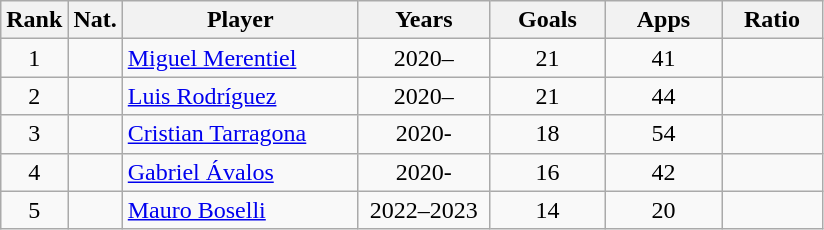<table class="wikitable sortable nowrap">
<tr>
<th>Rank</th>
<th>Nat.</th>
<th width="150px">Player</th>
<th width="80px">Years</th>
<th width="70px">Goals</th>
<th width="70px">Apps</th>
<th width="60px">Ratio</th>
</tr>
<tr align="center">
<td>1</td>
<td></td>
<td align=left><a href='#'>Miguel Merentiel</a></td>
<td>2020–</td>
<td>21</td>
<td>41</td>
<td></td>
</tr>
<tr align="center">
<td>2</td>
<td></td>
<td align=left><a href='#'>Luis Rodríguez</a></td>
<td>2020–</td>
<td>21</td>
<td>44</td>
<td></td>
</tr>
<tr align="center">
<td>3</td>
<td></td>
<td align=left><a href='#'>Cristian Tarragona</a></td>
<td>2020-</td>
<td>18</td>
<td>54</td>
<td></td>
</tr>
<tr align="center">
<td>4</td>
<td></td>
<td align=left><a href='#'>Gabriel Ávalos</a></td>
<td>2020-</td>
<td>16</td>
<td>42</td>
<td></td>
</tr>
<tr align="center">
<td>5</td>
<td></td>
<td align=left><a href='#'>Mauro Boselli</a></td>
<td>2022–2023</td>
<td>14</td>
<td>20</td>
<td></td>
</tr>
</table>
